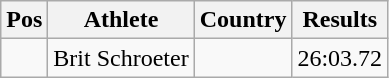<table class="wikitable">
<tr>
<th>Pos</th>
<th>Athlete</th>
<th>Country</th>
<th>Results</th>
</tr>
<tr>
<td align="center"></td>
<td>Brit Schroeter</td>
<td></td>
<td>26:03.72</td>
</tr>
</table>
